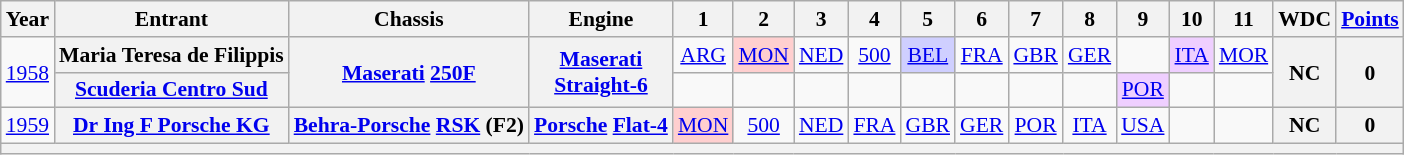<table class="wikitable" style="text-align:center; font-size:90%">
<tr>
<th>Year</th>
<th>Entrant</th>
<th>Chassis</th>
<th>Engine</th>
<th>1</th>
<th>2</th>
<th>3</th>
<th>4</th>
<th>5</th>
<th>6</th>
<th>7</th>
<th>8</th>
<th>9</th>
<th>10</th>
<th>11</th>
<th>WDC</th>
<th><a href='#'>Points</a></th>
</tr>
<tr>
<td rowspan=2><a href='#'>1958</a></td>
<th>Maria Teresa de Filippis</th>
<th rowspan=2><a href='#'>Maserati</a> <a href='#'>250F</a></th>
<th rowspan=2><a href='#'>Maserati</a><br><a href='#'>Straight-6</a></th>
<td><a href='#'>ARG</a></td>
<td style="background:#FFCFCF;"><a href='#'>MON</a><br></td>
<td><a href='#'>NED</a></td>
<td><a href='#'>500</a></td>
<td style="background:#CFCFFF;"><a href='#'>BEL</a><br></td>
<td><a href='#'>FRA</a></td>
<td><a href='#'>GBR</a></td>
<td><a href='#'>GER</a></td>
<td></td>
<td style="background:#EFCFFF;"><a href='#'>ITA</a><br></td>
<td><a href='#'>MOR</a></td>
<th rowspan=2>NC</th>
<th rowspan=2>0</th>
</tr>
<tr>
<th><a href='#'>Scuderia Centro Sud</a></th>
<td></td>
<td></td>
<td></td>
<td></td>
<td></td>
<td></td>
<td></td>
<td></td>
<td style="background:#EFCFFF;"><a href='#'>POR</a><br></td>
<td></td>
<td></td>
</tr>
<tr>
<td><a href='#'>1959</a></td>
<th><a href='#'>Dr Ing F Porsche KG</a></th>
<th><a href='#'>Behra-Porsche</a> <a href='#'>RSK</a> (F2)</th>
<th><a href='#'>Porsche</a> <a href='#'>Flat-4</a></th>
<td style="background:#FFCFCF;"><a href='#'>MON</a><br></td>
<td><a href='#'>500</a></td>
<td><a href='#'>NED</a></td>
<td><a href='#'>FRA</a></td>
<td><a href='#'>GBR</a></td>
<td><a href='#'>GER</a></td>
<td><a href='#'>POR</a></td>
<td><a href='#'>ITA</a></td>
<td><a href='#'>USA</a></td>
<td></td>
<td></td>
<th>NC</th>
<th>0</th>
</tr>
<tr>
<th colspan="18"></th>
</tr>
</table>
